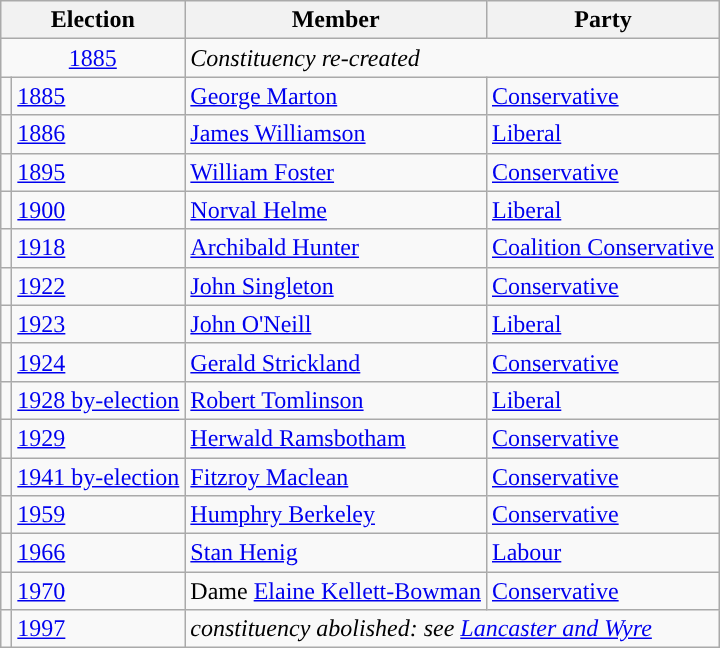<table class="wikitable">
<tr>
<th colspan="2">Election</th>
<th>Member</th>
<th>Party</th>
</tr>
<tr>
<td colspan="2" align="center"><a href='#'>1885</a></td>
<td colspan="2"><em>Constituency re-created</em></td>
</tr>
<tr>
<td style="color:inherit;background-color: "></td>
<td><a href='#'>1885</a></td>
<td><a href='#'>George Marton</a></td>
<td><a href='#'>Conservative</a></td>
</tr>
<tr>
<td style="color:inherit;background-color: "></td>
<td><a href='#'>1886</a></td>
<td><a href='#'>James Williamson</a></td>
<td><a href='#'>Liberal</a></td>
</tr>
<tr>
<td style="color:inherit;background-color: "></td>
<td><a href='#'>1895</a></td>
<td><a href='#'>William Foster</a></td>
<td><a href='#'>Conservative</a></td>
</tr>
<tr>
<td style="color:inherit;background-color: "></td>
<td><a href='#'>1900</a></td>
<td><a href='#'>Norval Helme</a></td>
<td><a href='#'>Liberal</a></td>
</tr>
<tr>
<td style="color:inherit;background-color: "></td>
<td><a href='#'>1918</a></td>
<td><a href='#'>Archibald Hunter</a></td>
<td><a href='#'>Coalition Conservative</a></td>
</tr>
<tr>
<td style="color:inherit;background-color: "></td>
<td><a href='#'>1922</a></td>
<td><a href='#'>John Singleton</a></td>
<td><a href='#'>Conservative</a></td>
</tr>
<tr>
<td style="color:inherit;background-color: "></td>
<td><a href='#'>1923</a></td>
<td><a href='#'>John O'Neill</a></td>
<td><a href='#'>Liberal</a></td>
</tr>
<tr>
<td style="color:inherit;background-color: "></td>
<td><a href='#'>1924</a></td>
<td><a href='#'>Gerald Strickland</a></td>
<td><a href='#'>Conservative</a></td>
</tr>
<tr>
<td style="color:inherit;background-color: "></td>
<td><a href='#'>1928 by-election</a></td>
<td><a href='#'>Robert Tomlinson</a></td>
<td><a href='#'>Liberal</a></td>
</tr>
<tr>
<td style="color:inherit;background-color: "></td>
<td><a href='#'>1929</a></td>
<td><a href='#'>Herwald Ramsbotham</a></td>
<td><a href='#'>Conservative</a></td>
</tr>
<tr>
<td style="color:inherit;background-color: "></td>
<td><a href='#'>1941 by-election</a></td>
<td><a href='#'>Fitzroy Maclean</a></td>
<td><a href='#'>Conservative</a></td>
</tr>
<tr>
<td style="color:inherit;background-color: "></td>
<td><a href='#'>1959</a></td>
<td><a href='#'>Humphry Berkeley</a></td>
<td><a href='#'>Conservative</a></td>
</tr>
<tr>
<td style="color:inherit;background-color: "></td>
<td><a href='#'>1966</a></td>
<td><a href='#'>Stan Henig</a></td>
<td><a href='#'>Labour</a></td>
</tr>
<tr>
<td style="color:inherit;background-color: "></td>
<td><a href='#'>1970</a></td>
<td>Dame <a href='#'>Elaine Kellett-Bowman</a></td>
<td><a href='#'>Conservative</a></td>
</tr>
<tr>
<td></td>
<td><a href='#'>1997</a></td>
<td colspan="2"><em>constituency abolished: see <a href='#'>Lancaster and Wyre</a></em></td>
</tr>
</table>
